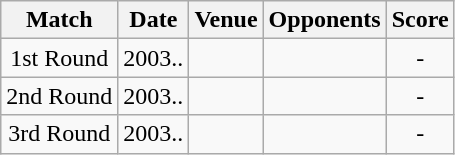<table class="wikitable" style="text-align:center;">
<tr>
<th>Match</th>
<th>Date</th>
<th>Venue</th>
<th>Opponents</th>
<th>Score</th>
</tr>
<tr>
<td>1st Round</td>
<td>2003..</td>
<td><a href='#'></a></td>
<td><a href='#'></a></td>
<td>-</td>
</tr>
<tr>
<td>2nd Round</td>
<td>2003..</td>
<td><a href='#'></a></td>
<td><a href='#'></a></td>
<td>-</td>
</tr>
<tr>
<td>3rd Round</td>
<td>2003..</td>
<td><a href='#'></a></td>
<td><a href='#'></a></td>
<td>-</td>
</tr>
</table>
